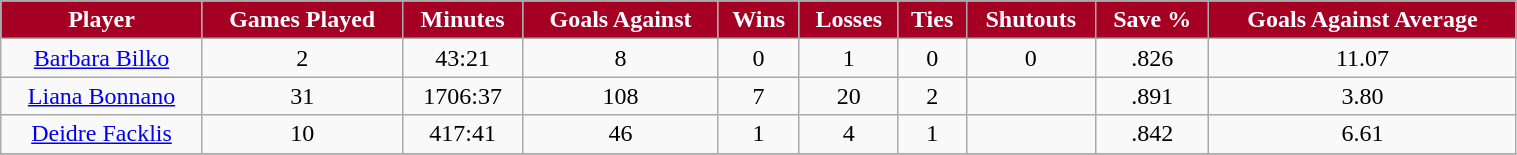<table class="wikitable" width="80%">
<tr align="center"  style="background:#A50024;color:white;">
<td><strong>Player</strong></td>
<td><strong>Games Played</strong></td>
<td><strong>Minutes</strong></td>
<td><strong>Goals Against</strong></td>
<td><strong>Wins</strong></td>
<td><strong>Losses</strong></td>
<td><strong>Ties</strong></td>
<td><strong>Shutouts</strong></td>
<td><strong>Save %</strong></td>
<td><strong>Goals Against Average</strong></td>
</tr>
<tr align="center" bgcolor="">
<td><a href='#'>Barbara Bilko</a></td>
<td>2</td>
<td>43:21</td>
<td>8</td>
<td>0</td>
<td>1</td>
<td>0</td>
<td>0</td>
<td>.826</td>
<td>11.07</td>
</tr>
<tr align="center" bgcolor="">
<td><a href='#'>Liana Bonnano</a></td>
<td>31</td>
<td>1706:37</td>
<td>108</td>
<td>7</td>
<td>20</td>
<td>2</td>
<td></td>
<td>.891</td>
<td>3.80</td>
</tr>
<tr align="center" bgcolor="">
<td><a href='#'>Deidre Facklis</a></td>
<td>10</td>
<td>417:41</td>
<td>46</td>
<td>1</td>
<td>4</td>
<td>1</td>
<td></td>
<td>.842</td>
<td>6.61</td>
</tr>
<tr align="center" bgcolor="">
</tr>
</table>
